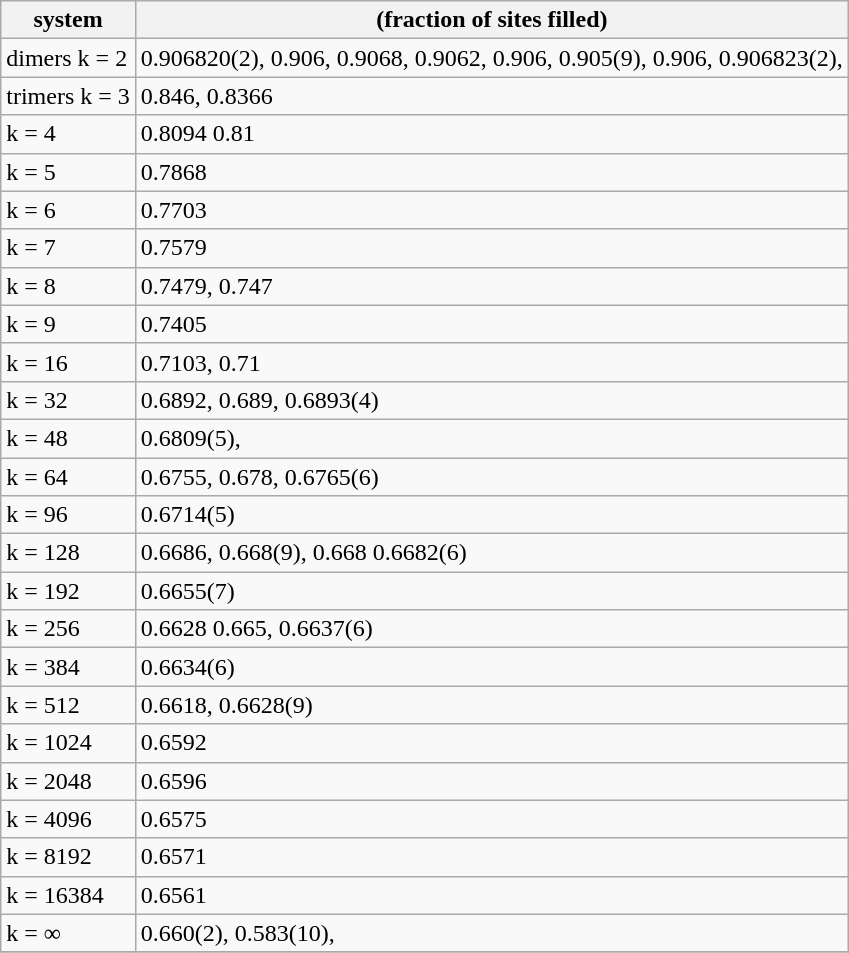<table class="wikitable">
<tr>
<th>system</th>
<th>(fraction of sites filled)</th>
</tr>
<tr>
<td>dimers k = 2</td>
<td>0.906820(2), 0.906, 0.9068, 0.9062, 0.906, 0.905(9), 0.906, 0.906823(2),</td>
</tr>
<tr>
<td>trimers k = 3</td>
<td> 0.846, 0.8366 </td>
</tr>
<tr>
<td>k = 4</td>
<td>0.8094  0.81</td>
</tr>
<tr>
<td>k = 5</td>
<td>0.7868 </td>
</tr>
<tr>
<td>k = 6</td>
<td>0.7703 </td>
</tr>
<tr>
<td>k = 7</td>
<td>0.7579 </td>
</tr>
<tr>
<td>k = 8</td>
<td>0.7479, 0.747</td>
</tr>
<tr>
<td>k = 9</td>
<td>0.7405</td>
</tr>
<tr>
<td>k = 16</td>
<td>0.7103, 0.71</td>
</tr>
<tr>
<td>k = 32</td>
<td>0.6892, 0.689, 0.6893(4)</td>
</tr>
<tr>
<td>k = 48</td>
<td>0.6809(5),</td>
</tr>
<tr>
<td>k = 64</td>
<td>0.6755, 0.678, 0.6765(6)</td>
</tr>
<tr>
<td>k = 96</td>
<td>0.6714(5)</td>
</tr>
<tr>
<td>k = 128</td>
<td>0.6686, 0.668(9), 0.668 0.6682(6)</td>
</tr>
<tr>
<td>k = 192</td>
<td>0.6655(7)</td>
</tr>
<tr>
<td>k = 256</td>
<td>0.6628 0.665, 0.6637(6)</td>
</tr>
<tr>
<td>k = 384</td>
<td>0.6634(6)</td>
</tr>
<tr>
<td>k = 512</td>
<td>0.6618, 0.6628(9)</td>
</tr>
<tr>
<td>k = 1024</td>
<td>0.6592 </td>
</tr>
<tr>
<td>k = 2048</td>
<td>0.6596 </td>
</tr>
<tr>
<td>k = 4096</td>
<td>0.6575</td>
</tr>
<tr>
<td>k = 8192</td>
<td>0.6571 </td>
</tr>
<tr>
<td>k = 16384</td>
<td>0.6561 </td>
</tr>
<tr>
<td>k = ∞</td>
<td>0.660(2), 0.583(10),</td>
</tr>
<tr>
</tr>
</table>
